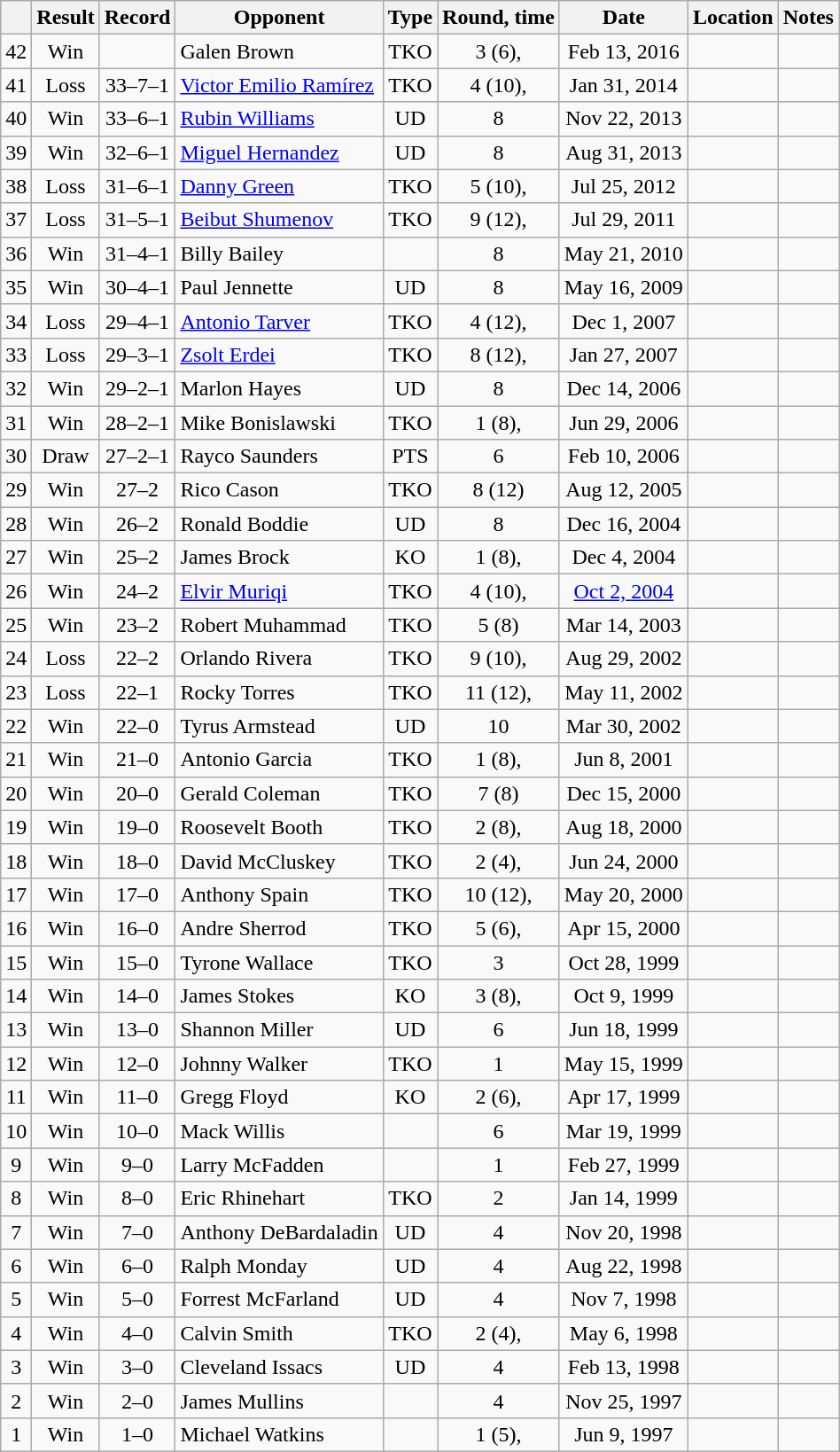<table class="wikitable" style="text-align:center">
<tr>
<th></th>
<th>Result</th>
<th>Record</th>
<th>Opponent</th>
<th>Type</th>
<th>Round, time</th>
<th>Date</th>
<th>Location</th>
<th>Notes</th>
</tr>
<tr>
<td>42</td>
<td>Win</td>
<td></td>
<td style="text-align:left;">Galen Brown</td>
<td>TKO</td>
<td>3 (6), </td>
<td>Feb 13, 2016</td>
<td style="text-align:left;"></td>
<td></td>
</tr>
<tr>
<td>41</td>
<td>Loss</td>
<td>33–7–1</td>
<td style="text-align:left;"><a href='#'>Victor Emilio Ramírez</a></td>
<td>TKO</td>
<td>4 (10), </td>
<td>Jan 31, 2014</td>
<td style="text-align:left;"></td>
<td style="text-align:left;"></td>
</tr>
<tr>
<td>40</td>
<td>Win</td>
<td>33–6–1</td>
<td style="text-align:left;"><a href='#'>Rubin Williams</a></td>
<td>UD</td>
<td>8</td>
<td>Nov 22, 2013</td>
<td style="text-align:left;"></td>
<td></td>
</tr>
<tr>
<td>39</td>
<td>Win</td>
<td>32–6–1</td>
<td style="text-align:left;"><a href='#'>Miguel Hernandez</a></td>
<td>UD</td>
<td>8</td>
<td>Aug 31, 2013</td>
<td style="text-align:left;"></td>
<td></td>
</tr>
<tr>
<td>38</td>
<td>Loss</td>
<td>31–6–1</td>
<td style="text-align:left;"><a href='#'>Danny Green</a></td>
<td>TKO</td>
<td>5 (10), </td>
<td>Jul 25, 2012</td>
<td style="text-align:left;"></td>
<td></td>
</tr>
<tr>
<td>37</td>
<td>Loss</td>
<td>31–5–1</td>
<td style="text-align:left;"><a href='#'>Beibut Shumenov</a></td>
<td>TKO</td>
<td>9 (12), </td>
<td>Jul 29, 2011</td>
<td style="text-align:left;"></td>
<td style="text-align:left;"></td>
</tr>
<tr>
<td>36</td>
<td>Win</td>
<td>31–4–1</td>
<td style="text-align:left;">Billy Bailey</td>
<td></td>
<td>8</td>
<td>May 21, 2010</td>
<td style="text-align:left;"></td>
<td></td>
</tr>
<tr>
<td>35</td>
<td>Win</td>
<td>30–4–1</td>
<td style="text-align:left;">Paul Jennette</td>
<td>UD</td>
<td>8</td>
<td>May 16, 2009</td>
<td style="text-align:left;"></td>
<td></td>
</tr>
<tr>
<td>34</td>
<td>Loss</td>
<td>29–4–1</td>
<td style="text-align:left;"><a href='#'>Antonio Tarver</a></td>
<td>TKO</td>
<td>4 (12), </td>
<td>Dec 1, 2007</td>
<td style="text-align:left;"></td>
<td style="text-align:left;"></td>
</tr>
<tr>
<td>33</td>
<td>Loss</td>
<td>29–3–1</td>
<td style="text-align:left;"><a href='#'>Zsolt Erdei</a></td>
<td>TKO</td>
<td>8 (12), </td>
<td>Jan 27, 2007</td>
<td style="text-align:left;"></td>
<td style="text-align:left;"></td>
</tr>
<tr>
<td>32</td>
<td>Win</td>
<td>29–2–1</td>
<td style="text-align:left;">Marlon Hayes</td>
<td>UD</td>
<td>8</td>
<td>Dec 14, 2006</td>
<td style="text-align:left;"></td>
<td></td>
</tr>
<tr>
<td>31</td>
<td>Win</td>
<td>28–2–1</td>
<td style="text-align:left;">Mike Bonislawski</td>
<td>TKO</td>
<td>1 (8), </td>
<td>Jun 29, 2006</td>
<td style="text-align:left;"></td>
<td></td>
</tr>
<tr>
<td>30</td>
<td>Draw</td>
<td>27–2–1</td>
<td style="text-align:left;">Rayco Saunders</td>
<td>PTS</td>
<td>6</td>
<td>Feb 10, 2006</td>
<td style="text-align:left;"></td>
<td></td>
</tr>
<tr>
<td>29</td>
<td>Win</td>
<td>27–2</td>
<td style="text-align:left;">Rico Cason</td>
<td>TKO</td>
<td>8 (12)</td>
<td>Aug 12, 2005</td>
<td style="text-align:left;"></td>
<td style="text-align:left;"></td>
</tr>
<tr>
<td>28</td>
<td>Win</td>
<td>26–2</td>
<td style="text-align:left;">Ronald Boddie</td>
<td>UD</td>
<td>8</td>
<td>Dec 16, 2004</td>
<td style="text-align:left;"></td>
<td></td>
</tr>
<tr>
<td>27</td>
<td>Win</td>
<td>25–2</td>
<td style="text-align:left;">James Brock</td>
<td>KO</td>
<td>1 (8), </td>
<td>Dec 4, 2004</td>
<td style="text-align:left;"></td>
<td></td>
</tr>
<tr>
<td>26</td>
<td>Win</td>
<td>24–2</td>
<td style="text-align:left;"><a href='#'>Elvir Muriqi</a></td>
<td>TKO</td>
<td>4 (10), </td>
<td><a href='#'>Oct 2, 2004</a></td>
<td style="text-align:left;"></td>
<td></td>
</tr>
<tr>
<td>25</td>
<td>Win</td>
<td>23–2</td>
<td style="text-align:left;">Robert Muhammad</td>
<td>TKO</td>
<td>5 (8)</td>
<td>Mar 14, 2003</td>
<td style="text-align:left;"></td>
<td></td>
</tr>
<tr>
<td>24</td>
<td>Loss</td>
<td>22–2</td>
<td style="text-align:left;">Orlando Rivera</td>
<td>TKO</td>
<td>9 (10), </td>
<td>Aug 29, 2002</td>
<td style="text-align:left;"></td>
<td></td>
</tr>
<tr>
<td>23</td>
<td>Loss</td>
<td>22–1</td>
<td style="text-align:left;">Rocky Torres</td>
<td>TKO</td>
<td>11 (12), </td>
<td>May 11, 2002</td>
<td style="text-align:left;"></td>
<td style="text-align:left;"></td>
</tr>
<tr>
<td>22</td>
<td>Win</td>
<td>22–0</td>
<td style="text-align:left;">Tyrus Armstead</td>
<td>UD</td>
<td>10</td>
<td>Mar 30, 2002</td>
<td style="text-align:left;"></td>
<td></td>
</tr>
<tr>
<td>21</td>
<td>Win</td>
<td>21–0</td>
<td style="text-align:left;">Antonio Garcia</td>
<td>TKO</td>
<td>1 (8), </td>
<td>Jun 8, 2001</td>
<td style="text-align:left;"></td>
<td></td>
</tr>
<tr>
<td>20</td>
<td>Win</td>
<td>20–0</td>
<td style="text-align:left;">Gerald Coleman</td>
<td>TKO</td>
<td>7 (8)</td>
<td>Dec 15, 2000</td>
<td style="text-align:left;"></td>
<td></td>
</tr>
<tr>
<td>19</td>
<td>Win</td>
<td>19–0</td>
<td style="text-align:left;">Roosevelt Booth</td>
<td>TKO</td>
<td>2 (8), </td>
<td>Aug 18, 2000</td>
<td style="text-align:left;"></td>
<td></td>
</tr>
<tr>
<td>18</td>
<td>Win</td>
<td>18–0</td>
<td style="text-align:left;">David McCluskey</td>
<td>TKO</td>
<td>2 (4), </td>
<td>Jun 24, 2000</td>
<td style="text-align:left;"></td>
<td></td>
</tr>
<tr>
<td>17</td>
<td>Win</td>
<td>17–0</td>
<td style="text-align:left;">Anthony Spain</td>
<td>TKO</td>
<td>10 (12), </td>
<td>May 20, 2000</td>
<td style="text-align:left;"></td>
<td style="text-align:left;"></td>
</tr>
<tr>
<td>16</td>
<td>Win</td>
<td>16–0</td>
<td style="text-align:left;">Andre Sherrod</td>
<td>TKO</td>
<td>5 (6), </td>
<td>Apr 15, 2000</td>
<td style="text-align:left;"></td>
<td></td>
</tr>
<tr>
<td>15</td>
<td>Win</td>
<td>15–0</td>
<td style="text-align:left;">Tyrone Wallace</td>
<td>TKO</td>
<td>3</td>
<td>Oct 28, 1999</td>
<td style="text-align:left;"></td>
<td></td>
</tr>
<tr>
<td>14</td>
<td>Win</td>
<td>14–0</td>
<td style="text-align:left;">James Stokes</td>
<td>KO</td>
<td>3 (8), </td>
<td>Oct 9, 1999</td>
<td style="text-align:left;"></td>
<td></td>
</tr>
<tr>
<td>13</td>
<td>Win</td>
<td>13–0</td>
<td style="text-align:left;">Shannon Miller</td>
<td>UD</td>
<td>6</td>
<td>Jun 18, 1999</td>
<td style="text-align:left;"></td>
<td></td>
</tr>
<tr>
<td>12</td>
<td>Win</td>
<td>12–0</td>
<td style="text-align:left;">Johnny Walker</td>
<td>TKO</td>
<td>1</td>
<td>May 15, 1999</td>
<td style="text-align:left;"></td>
<td></td>
</tr>
<tr>
<td>11</td>
<td>Win</td>
<td>11–0</td>
<td style="text-align:left;">Gregg Floyd</td>
<td>KO</td>
<td>2 (6), </td>
<td>Apr 17, 1999</td>
<td style="text-align:left;"></td>
<td></td>
</tr>
<tr>
<td>10</td>
<td>Win</td>
<td>10–0</td>
<td style="text-align:left;">Mack Willis</td>
<td></td>
<td>6</td>
<td>Mar 19, 1999</td>
<td style="text-align:left;"></td>
<td></td>
</tr>
<tr>
<td>9</td>
<td>Win</td>
<td>9–0</td>
<td style="text-align:left;">Larry McFadden</td>
<td></td>
<td>1</td>
<td>Feb 27, 1999</td>
<td style="text-align:left;"></td>
<td></td>
</tr>
<tr>
<td>8</td>
<td>Win</td>
<td>8–0</td>
<td style="text-align:left;">Eric Rhinehart</td>
<td>TKO</td>
<td>2</td>
<td>Jan 14, 1999</td>
<td style="text-align:left;"></td>
<td></td>
</tr>
<tr>
<td>7</td>
<td>Win</td>
<td>7–0</td>
<td style="text-align:left;">Anthony DeBardaladin</td>
<td>UD</td>
<td>4</td>
<td>Nov 20, 1998</td>
<td style="text-align:left;"></td>
<td></td>
</tr>
<tr>
<td>6</td>
<td>Win</td>
<td>6–0</td>
<td style="text-align:left;">Ralph Monday</td>
<td>UD</td>
<td>4</td>
<td>Aug 22, 1998</td>
<td style="text-align:left;"></td>
<td></td>
</tr>
<tr>
<td>5</td>
<td>Win</td>
<td>5–0</td>
<td style="text-align:left;">Forrest McFarland</td>
<td>UD</td>
<td>4</td>
<td>Nov 7, 1998</td>
<td style="text-align:left;"></td>
<td></td>
</tr>
<tr>
<td>4</td>
<td>Win</td>
<td>4–0</td>
<td style="text-align:left;">Calvin Smith</td>
<td>TKO</td>
<td>2 (4), </td>
<td>May 6, 1998</td>
<td style="text-align:left;"></td>
<td></td>
</tr>
<tr>
<td>3</td>
<td>Win</td>
<td>3–0</td>
<td style="text-align:left;">Cleveland Issacs</td>
<td>UD</td>
<td>4</td>
<td>Feb 13, 1998</td>
<td style="text-align:left;"></td>
<td></td>
</tr>
<tr>
<td>2</td>
<td>Win</td>
<td>2–0</td>
<td style="text-align:left;">James Mullins</td>
<td></td>
<td>4</td>
<td>Nov 25, 1997</td>
<td style="text-align:left;"></td>
<td></td>
</tr>
<tr>
<td>1</td>
<td>Win</td>
<td>1–0</td>
<td style="text-align:left;">Michael Watkins</td>
<td></td>
<td>1 (5), </td>
<td>Jun 9, 1997</td>
<td style="text-align:left;"></td>
<td></td>
</tr>
</table>
